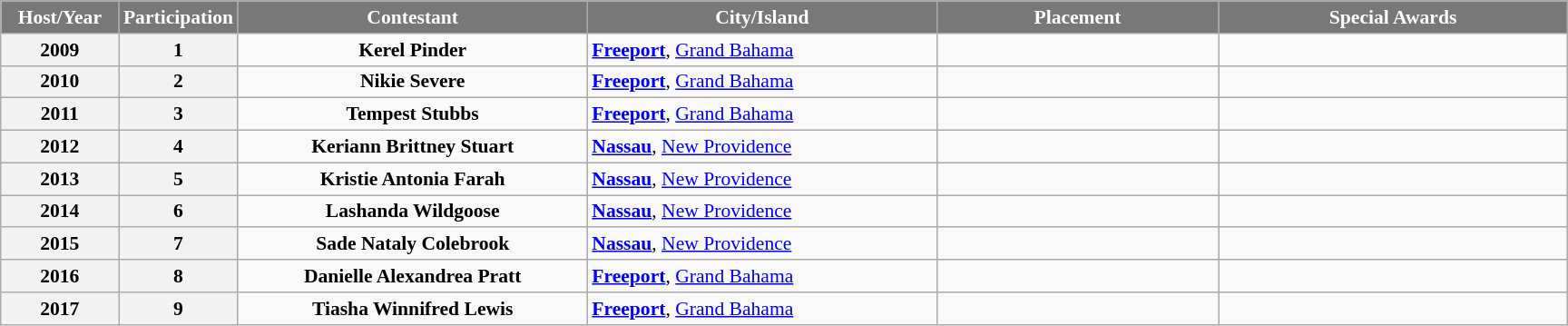<table class="wikitable sortable" style="font-size: 90%; text-align:center">
<tr>
<th width="80" style="background-color:#787878;color:#FFFFFF;">Host/Year</th>
<th width="80" style="background-color:#787878;color:#FFFFFF;">Participation</th>
<th width="250" style="background-color:#787878;color:#FFFFFF;">Contestant</th>
<th width="250" style="background-color:#787878;color:#FFFFFF;">City/Island</th>
<th width="200" style="background-color:#787878;color:#FFFFFF;">Placement</th>
<th width="250" style="background-color:#787878;color:#FFFFFF;">Special Awards</th>
</tr>
<tr>
<th>2009</th>
<th>1</th>
<td><strong>Kerel Pinder</strong></td>
<td align="left"><strong><a href='#'>Freeport</a></strong>, <a href='#'>Grand Bahama</a></td>
<td></td>
<td></td>
</tr>
<tr>
<th>2010</th>
<th>2</th>
<td><strong>Nikie Severe</strong></td>
<td align="left"><strong><a href='#'>Freeport</a></strong>, <a href='#'>Grand Bahama</a></td>
<td></td>
<td></td>
</tr>
<tr>
<th>2011</th>
<th>3</th>
<td><strong>Tempest Stubbs</strong></td>
<td align="left"><strong><a href='#'>Freeport</a></strong>, <a href='#'>Grand Bahama</a></td>
<td></td>
<td></td>
</tr>
<tr>
<th>2012</th>
<th>4</th>
<td><strong>Keriann Brittney Stuart</strong></td>
<td align="left"><strong><a href='#'>Nassau</a></strong>, <a href='#'>New Providence</a></td>
<td></td>
<td></td>
</tr>
<tr>
<th>2013</th>
<th>5</th>
<td><strong>Kristie Antonia Farah</strong></td>
<td align="left"><strong><a href='#'>Nassau</a></strong>, <a href='#'>New Providence</a></td>
<td></td>
<td></td>
</tr>
<tr>
<th>2014</th>
<th>6</th>
<td><strong>Lashanda Wildgoose</strong></td>
<td align="left"><strong><a href='#'>Nassau</a></strong>, <a href='#'>New Providence</a></td>
<td></td>
<td></td>
</tr>
<tr>
<th>2015</th>
<th>7</th>
<td><strong>Sade Nataly Colebrook</strong></td>
<td align="left"><strong><a href='#'>Nassau</a></strong>, <a href='#'>New Providence</a></td>
<td></td>
<td></td>
</tr>
<tr>
<th>2016</th>
<th>8</th>
<td><strong>Danielle Alexandrea Pratt</strong></td>
<td align="left"><strong><a href='#'>Freeport</a></strong>, <a href='#'>Grand Bahama</a></td>
<td></td>
<td></td>
</tr>
<tr>
<th>2017</th>
<th>9</th>
<td><strong>Tiasha Winnifred Lewis</strong></td>
<td align="left"><strong><a href='#'>Freeport</a></strong>, <a href='#'>Grand Bahama</a></td>
<td></td>
<td></td>
</tr>
</table>
